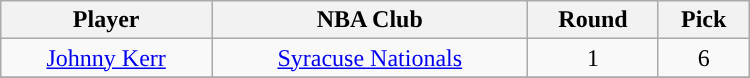<table class="wikitable" width="500">
<tr>
<th>Player</th>
<th>NBA Club</th>
<th>Round</th>
<th>Pick</th>
</tr>
<tr align="center" bgcolor="">
<td><a href='#'>Johnny Kerr</a></td>
<td><a href='#'>Syracuse Nationals</a></td>
<td>1</td>
<td>6</td>
</tr>
<tr align="center" bgcolor="">
</tr>
</table>
